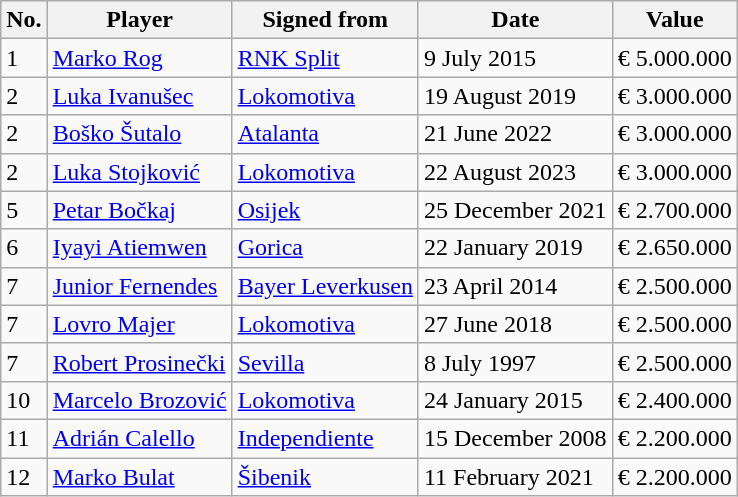<table class="wikitable">
<tr>
<th>No.</th>
<th>Player</th>
<th>Signed from</th>
<th>Date</th>
<th>Value</th>
</tr>
<tr>
<td>1</td>
<td> <a href='#'>Marko Rog</a></td>
<td> <a href='#'>RNK Split</a></td>
<td>9 July 2015</td>
<td>€ 5.000.000</td>
</tr>
<tr>
<td>2</td>
<td> <a href='#'>Luka Ivanušec</a></td>
<td> <a href='#'>Lokomotiva</a></td>
<td>19 August 2019</td>
<td>€ 3.000.000</td>
</tr>
<tr>
<td>2</td>
<td> <a href='#'>Boško Šutalo</a></td>
<td> <a href='#'>Atalanta</a></td>
<td>21 June 2022</td>
<td>€ 3.000.000</td>
</tr>
<tr>
<td>2</td>
<td> <a href='#'>Luka Stojković</a></td>
<td> <a href='#'>Lokomotiva</a></td>
<td>22 August 2023</td>
<td>€ 3.000.000</td>
</tr>
<tr>
<td>5</td>
<td> <a href='#'>Petar Bočkaj</a></td>
<td> <a href='#'>Osijek</a></td>
<td>25 December 2021</td>
<td>€ 2.700.000</td>
</tr>
<tr>
<td>6</td>
<td> <a href='#'>Iyayi Atiemwen</a></td>
<td> <a href='#'>Gorica</a></td>
<td>22 January 2019</td>
<td>€ 2.650.000</td>
</tr>
<tr>
<td>7</td>
<td> <a href='#'>Junior Fernendes</a></td>
<td> <a href='#'>Bayer Leverkusen</a></td>
<td>23 April 2014</td>
<td>€ 2.500.000</td>
</tr>
<tr>
<td>7</td>
<td> <a href='#'>Lovro Majer</a></td>
<td> <a href='#'>Lokomotiva</a></td>
<td>27 June 2018</td>
<td>€ 2.500.000</td>
</tr>
<tr>
<td>7</td>
<td> <a href='#'>Robert Prosinečki</a></td>
<td> <a href='#'>Sevilla</a></td>
<td>8 July 1997</td>
<td>€ 2.500.000</td>
</tr>
<tr>
<td>10</td>
<td> <a href='#'>Marcelo Brozović</a></td>
<td> <a href='#'>Lokomotiva</a></td>
<td>24 January 2015</td>
<td>€ 2.400.000</td>
</tr>
<tr>
<td>11</td>
<td> <a href='#'>Adrián Calello</a></td>
<td> <a href='#'>Independiente</a></td>
<td>15 December 2008</td>
<td>€ 2.200.000</td>
</tr>
<tr>
<td>12</td>
<td> <a href='#'>Marko Bulat</a></td>
<td> <a href='#'>Šibenik</a></td>
<td>11 February 2021</td>
<td>€ 2.200.000</td>
</tr>
</table>
